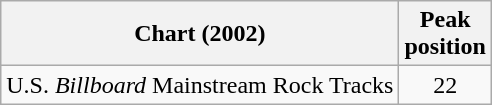<table class="wikitable">
<tr>
<th>Chart (2002)</th>
<th>Peak<br>position</th>
</tr>
<tr>
<td>U.S. <em>Billboard</em> Mainstream Rock Tracks</td>
<td align="center">22</td>
</tr>
</table>
